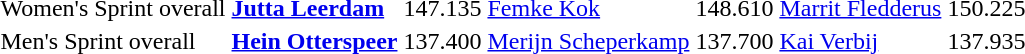<table>
<tr>
<td>Women's Sprint overall</td>
<td><strong><a href='#'>Jutta Leerdam</a></strong></td>
<td>147.135</td>
<td><a href='#'>Femke Kok</a></td>
<td>148.610</td>
<td><a href='#'>Marrit Fledderus</a></td>
<td>150.225</td>
</tr>
<tr>
<td>Men's Sprint overall</td>
<td><strong><a href='#'>Hein Otterspeer</a></strong></td>
<td>137.400</td>
<td><a href='#'>Merijn Scheperkamp</a></td>
<td>137.700</td>
<td><a href='#'>Kai Verbij</a></td>
<td>137.935</td>
</tr>
</table>
